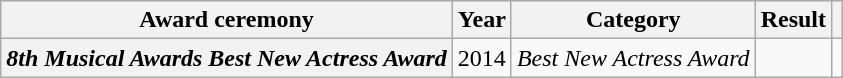<table class="wikitable plainrowheaders sortable">
<tr>
<th scope="col">Award ceremony</th>
<th scope="col">Year</th>
<th scope="col">Category</th>
<th scope="col">Result</th>
<th scope="col" class="unsortable"></th>
</tr>
<tr>
<th scope="row"><em>8th Musical Awards Best New Actress Award</em></th>
<td>2014</td>
<td><em>Best New Actress Award</em></td>
<td></td>
<td></td>
</tr>
</table>
